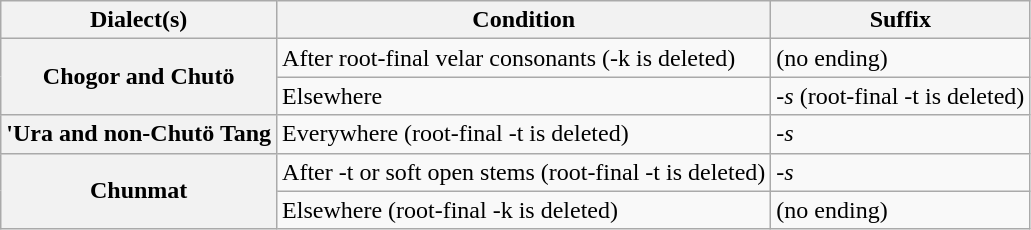<table class="wikitable">
<tr>
<th>Dialect(s)</th>
<th>Condition</th>
<th>Suffix</th>
</tr>
<tr>
<th rowspan=2>Chogor and Chutö</th>
<td>After root-final velar consonants (-k is deleted)</td>
<td>(no ending)</td>
</tr>
<tr>
<td>Elsewhere</td>
<td><em>-s</em> (root-final -t is deleted)</td>
</tr>
<tr>
<th>'Ura and non-Chutö Tang</th>
<td>Everywhere (root-final -t is deleted)</td>
<td><em>-s</em></td>
</tr>
<tr>
<th rowspan=2>Chunmat</th>
<td>After -t or soft open stems (root-final -t is deleted)</td>
<td><em>-s</em></td>
</tr>
<tr>
<td>Elsewhere (root-final -k is deleted)</td>
<td>(no ending)</td>
</tr>
</table>
